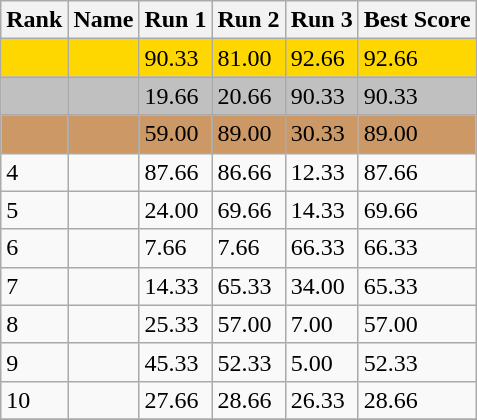<table class="wikitable">
<tr>
<th>Rank</th>
<th>Name</th>
<th>Run 1</th>
<th>Run 2</th>
<th>Run 3</th>
<th>Best Score</th>
</tr>
<tr style="background:gold;">
<td></td>
<td></td>
<td>90.33</td>
<td>81.00</td>
<td>92.66</td>
<td>92.66</td>
</tr>
<tr style="background:silver;">
<td></td>
<td></td>
<td>19.66</td>
<td>20.66</td>
<td>90.33</td>
<td>90.33</td>
</tr>
<tr style="background:#cc9966;">
<td></td>
<td></td>
<td>59.00</td>
<td>89.00</td>
<td>30.33</td>
<td>89.00</td>
</tr>
<tr>
<td>4</td>
<td></td>
<td>87.66</td>
<td>86.66</td>
<td>12.33</td>
<td>87.66</td>
</tr>
<tr>
<td>5</td>
<td></td>
<td>24.00</td>
<td>69.66</td>
<td>14.33</td>
<td>69.66</td>
</tr>
<tr>
<td>6</td>
<td></td>
<td>7.66</td>
<td>7.66</td>
<td>66.33</td>
<td>66.33</td>
</tr>
<tr>
<td>7</td>
<td></td>
<td>14.33</td>
<td>65.33</td>
<td>34.00</td>
<td>65.33</td>
</tr>
<tr>
<td>8</td>
<td></td>
<td>25.33</td>
<td>57.00</td>
<td>7.00</td>
<td>57.00</td>
</tr>
<tr>
<td>9</td>
<td></td>
<td>45.33</td>
<td>52.33</td>
<td>5.00</td>
<td>52.33</td>
</tr>
<tr>
<td>10</td>
<td></td>
<td>27.66</td>
<td>28.66</td>
<td>26.33</td>
<td>28.66</td>
</tr>
<tr>
</tr>
</table>
